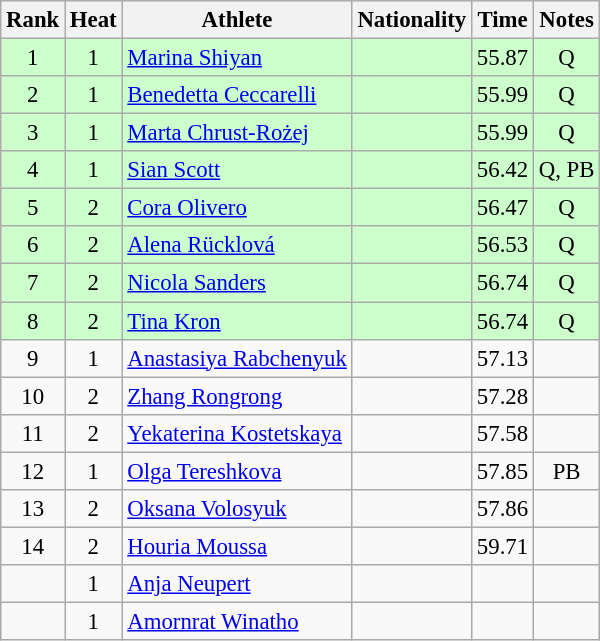<table class="wikitable sortable" style="text-align:center;font-size:95%">
<tr>
<th>Rank</th>
<th>Heat</th>
<th>Athlete</th>
<th>Nationality</th>
<th>Time</th>
<th>Notes</th>
</tr>
<tr bgcolor=ccffcc>
<td>1</td>
<td>1</td>
<td align="left"><a href='#'>Marina Shiyan</a></td>
<td align=left></td>
<td>55.87</td>
<td>Q</td>
</tr>
<tr bgcolor=ccffcc>
<td>2</td>
<td>1</td>
<td align="left"><a href='#'>Benedetta Ceccarelli</a></td>
<td align=left></td>
<td>55.99</td>
<td>Q</td>
</tr>
<tr bgcolor=ccffcc>
<td>3</td>
<td>1</td>
<td align="left"><a href='#'>Marta Chrust-Rożej</a></td>
<td align=left></td>
<td>55.99</td>
<td>Q</td>
</tr>
<tr bgcolor=ccffcc>
<td>4</td>
<td>1</td>
<td align="left"><a href='#'>Sian Scott</a></td>
<td align=left></td>
<td>56.42</td>
<td>Q, PB</td>
</tr>
<tr bgcolor=ccffcc>
<td>5</td>
<td>2</td>
<td align="left"><a href='#'>Cora Olivero</a></td>
<td align=left></td>
<td>56.47</td>
<td>Q</td>
</tr>
<tr bgcolor=ccffcc>
<td>6</td>
<td>2</td>
<td align="left"><a href='#'>Alena Rücklová</a></td>
<td align=left></td>
<td>56.53</td>
<td>Q</td>
</tr>
<tr bgcolor=ccffcc>
<td>7</td>
<td>2</td>
<td align="left"><a href='#'>Nicola Sanders</a></td>
<td align=left></td>
<td>56.74</td>
<td>Q</td>
</tr>
<tr bgcolor=ccffcc>
<td>8</td>
<td>2</td>
<td align="left"><a href='#'>Tina Kron</a></td>
<td align=left></td>
<td>56.74</td>
<td>Q</td>
</tr>
<tr>
<td>9</td>
<td>1</td>
<td align="left"><a href='#'>Anastasiya Rabchenyuk</a></td>
<td align=left></td>
<td>57.13</td>
<td></td>
</tr>
<tr>
<td>10</td>
<td>2</td>
<td align="left"><a href='#'>Zhang Rongrong</a></td>
<td align=left></td>
<td>57.28</td>
<td></td>
</tr>
<tr>
<td>11</td>
<td>2</td>
<td align="left"><a href='#'>Yekaterina Kostetskaya</a></td>
<td align=left></td>
<td>57.58</td>
<td></td>
</tr>
<tr>
<td>12</td>
<td>1</td>
<td align="left"><a href='#'>Olga Tereshkova</a></td>
<td align=left></td>
<td>57.85</td>
<td>PB</td>
</tr>
<tr>
<td>13</td>
<td>2</td>
<td align="left"><a href='#'>Oksana Volosyuk</a></td>
<td align=left></td>
<td>57.86</td>
<td></td>
</tr>
<tr>
<td>14</td>
<td>2</td>
<td align="left"><a href='#'>Houria Moussa</a></td>
<td align=left></td>
<td>59.71</td>
<td></td>
</tr>
<tr>
<td></td>
<td>1</td>
<td align="left"><a href='#'>Anja Neupert</a></td>
<td align=left></td>
<td></td>
<td></td>
</tr>
<tr>
<td></td>
<td>1</td>
<td align="left"><a href='#'>Amornrat Winatho</a></td>
<td align=left></td>
<td></td>
<td></td>
</tr>
</table>
